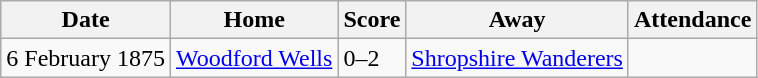<table class="wikitable">
<tr>
<th>Date</th>
<th>Home</th>
<th>Score</th>
<th>Away</th>
<th>Attendance</th>
</tr>
<tr>
<td>6 February 1875</td>
<td><a href='#'>Woodford Wells</a></td>
<td>0–2</td>
<td><a href='#'>Shropshire Wanderers</a></td>
<td></td>
</tr>
</table>
